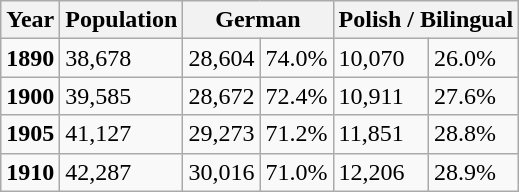<table class="wikitable">
<tr>
<th>Year</th>
<th>Population</th>
<th colspan="2">German</th>
<th colspan="2">Polish / Bilingual</th>
</tr>
<tr>
<td><strong>1890</strong></td>
<td>38,678</td>
<td>28,604</td>
<td>74.0%</td>
<td>10,070</td>
<td>26.0%</td>
</tr>
<tr>
<td><strong>1900</strong></td>
<td>39,585</td>
<td>28,672</td>
<td>72.4%</td>
<td>10,911</td>
<td>27.6%</td>
</tr>
<tr>
<td><strong>1905</strong></td>
<td>41,127</td>
<td>29,273</td>
<td>71.2%</td>
<td>11,851</td>
<td>28.8%</td>
</tr>
<tr>
<td><strong>1910</strong></td>
<td>42,287</td>
<td>30,016</td>
<td>71.0%</td>
<td>12,206</td>
<td>28.9%</td>
</tr>
</table>
